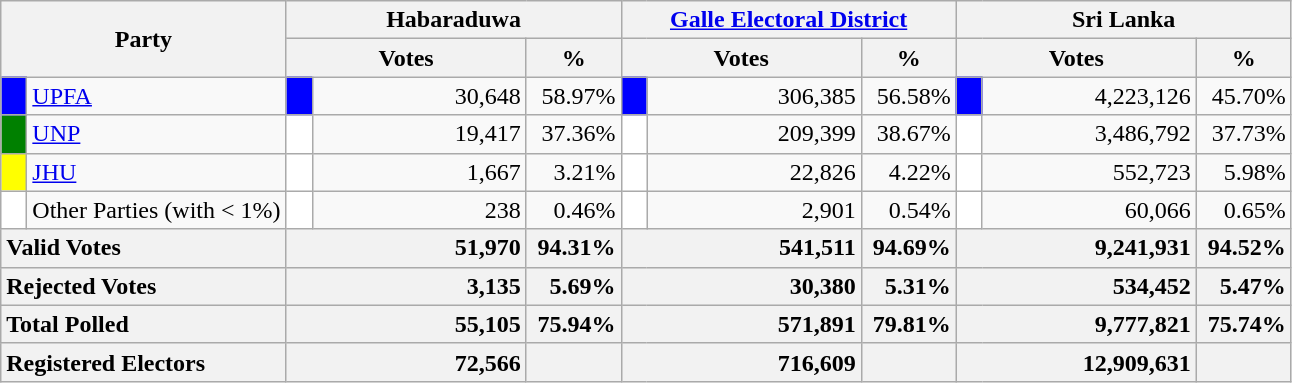<table class="wikitable">
<tr>
<th colspan="2" width="144px"rowspan="2">Party</th>
<th colspan="3" width="216px">Habaraduwa</th>
<th colspan="3" width="216px"><a href='#'>Galle Electoral District</a></th>
<th colspan="3" width="216px">Sri Lanka</th>
</tr>
<tr>
<th colspan="2" width="144px">Votes</th>
<th>%</th>
<th colspan="2" width="144px">Votes</th>
<th>%</th>
<th colspan="2" width="144px">Votes</th>
<th>%</th>
</tr>
<tr>
<td style="background-color:blue;" width="10px"></td>
<td style="text-align:left;"><a href='#'>UPFA</a></td>
<td style="background-color:blue;" width="10px"></td>
<td style="text-align:right;">30,648</td>
<td style="text-align:right;">58.97%</td>
<td style="background-color:blue;" width="10px"></td>
<td style="text-align:right;">306,385</td>
<td style="text-align:right;">56.58%</td>
<td style="background-color:blue;" width="10px"></td>
<td style="text-align:right;">4,223,126</td>
<td style="text-align:right;">45.70%</td>
</tr>
<tr>
<td style="background-color:green;" width="10px"></td>
<td style="text-align:left;"><a href='#'>UNP</a></td>
<td style="background-color:white;" width="10px"></td>
<td style="text-align:right;">19,417</td>
<td style="text-align:right;">37.36%</td>
<td style="background-color:white;" width="10px"></td>
<td style="text-align:right;">209,399</td>
<td style="text-align:right;">38.67%</td>
<td style="background-color:white;" width="10px"></td>
<td style="text-align:right;">3,486,792</td>
<td style="text-align:right;">37.73%</td>
</tr>
<tr>
<td style="background-color:yellow;" width="10px"></td>
<td style="text-align:left;"><a href='#'>JHU</a></td>
<td style="background-color:white;" width="10px"></td>
<td style="text-align:right;">1,667</td>
<td style="text-align:right;">3.21%</td>
<td style="background-color:white;" width="10px"></td>
<td style="text-align:right;">22,826</td>
<td style="text-align:right;">4.22%</td>
<td style="background-color:white;" width="10px"></td>
<td style="text-align:right;">552,723</td>
<td style="text-align:right;">5.98%</td>
</tr>
<tr>
<td style="background-color:white;" width="10px"></td>
<td style="text-align:left;">Other Parties (with < 1%)</td>
<td style="background-color:white;" width="10px"></td>
<td style="text-align:right;">238</td>
<td style="text-align:right;">0.46%</td>
<td style="background-color:white;" width="10px"></td>
<td style="text-align:right;">2,901</td>
<td style="text-align:right;">0.54%</td>
<td style="background-color:white;" width="10px"></td>
<td style="text-align:right;">60,066</td>
<td style="text-align:right;">0.65%</td>
</tr>
<tr>
<th colspan="2" width="144px"style="text-align:left;">Valid Votes</th>
<th style="text-align:right;"colspan="2" width="144px">51,970</th>
<th style="text-align:right;">94.31%</th>
<th style="text-align:right;"colspan="2" width="144px">541,511</th>
<th style="text-align:right;">94.69%</th>
<th style="text-align:right;"colspan="2" width="144px">9,241,931</th>
<th style="text-align:right;">94.52%</th>
</tr>
<tr>
<th colspan="2" width="144px"style="text-align:left;">Rejected Votes</th>
<th style="text-align:right;"colspan="2" width="144px">3,135</th>
<th style="text-align:right;">5.69%</th>
<th style="text-align:right;"colspan="2" width="144px">30,380</th>
<th style="text-align:right;">5.31%</th>
<th style="text-align:right;"colspan="2" width="144px">534,452</th>
<th style="text-align:right;">5.47%</th>
</tr>
<tr>
<th colspan="2" width="144px"style="text-align:left;">Total Polled</th>
<th style="text-align:right;"colspan="2" width="144px">55,105</th>
<th style="text-align:right;">75.94%</th>
<th style="text-align:right;"colspan="2" width="144px">571,891</th>
<th style="text-align:right;">79.81%</th>
<th style="text-align:right;"colspan="2" width="144px">9,777,821</th>
<th style="text-align:right;">75.74%</th>
</tr>
<tr>
<th colspan="2" width="144px"style="text-align:left;">Registered Electors</th>
<th style="text-align:right;"colspan="2" width="144px">72,566</th>
<th></th>
<th style="text-align:right;"colspan="2" width="144px">716,609</th>
<th></th>
<th style="text-align:right;"colspan="2" width="144px">12,909,631</th>
<th></th>
</tr>
</table>
